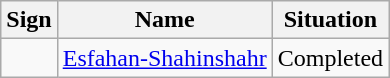<table class="wikitable">
<tr>
<th>Sign</th>
<th>Name</th>
<th>Situation</th>
</tr>
<tr>
<td></td>
<td><a href='#'>Esfahan-Shahinshahr</a></td>
<td>Completed</td>
</tr>
</table>
